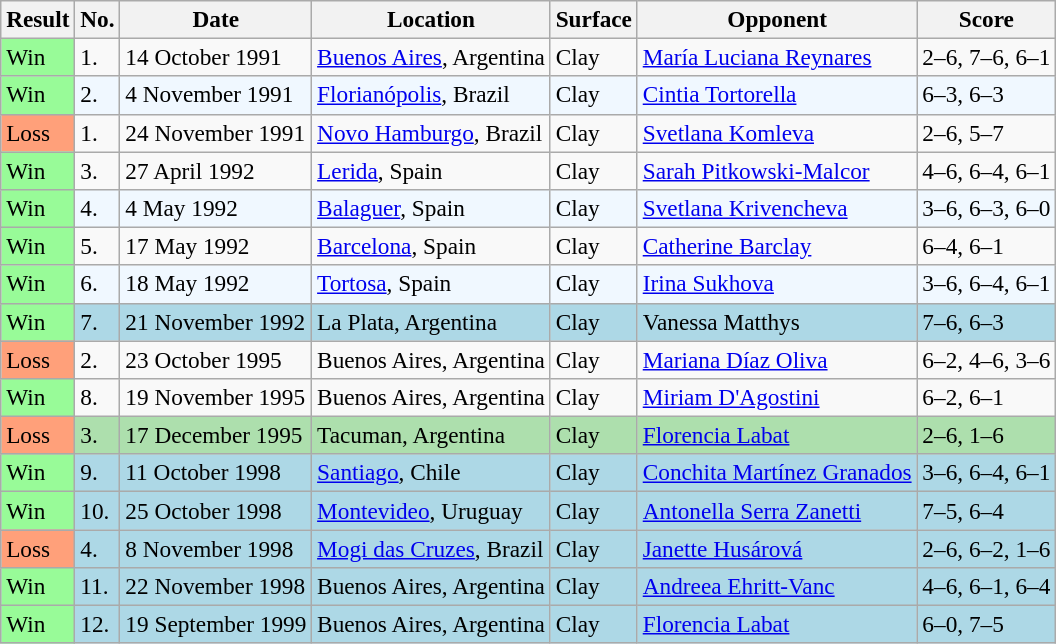<table class="sortable wikitable" style=font-size:97%>
<tr>
<th>Result</th>
<th>No.</th>
<th>Date</th>
<th>Location</th>
<th>Surface</th>
<th>Opponent</th>
<th class="unsortable">Score</th>
</tr>
<tr>
<td bgcolor="98FB98">Win</td>
<td>1.</td>
<td>14 October 1991</td>
<td><a href='#'>Buenos Aires</a>, Argentina</td>
<td>Clay</td>
<td> <a href='#'>María Luciana Reynares</a></td>
<td>2–6, 7–6, 6–1</td>
</tr>
<tr style="background:#f0f8ff;">
<td bgcolor="98FB98">Win</td>
<td>2.</td>
<td>4 November 1991</td>
<td><a href='#'>Florianópolis</a>, Brazil</td>
<td>Clay</td>
<td> <a href='#'>Cintia Tortorella</a></td>
<td>6–3, 6–3</td>
</tr>
<tr>
<td style="background:#ffa07a;">Loss</td>
<td>1.</td>
<td>24 November 1991</td>
<td><a href='#'>Novo Hamburgo</a>, Brazil</td>
<td>Clay</td>
<td> <a href='#'>Svetlana Komleva</a></td>
<td>2–6, 5–7</td>
</tr>
<tr>
<td bgcolor="98FB98">Win</td>
<td>3.</td>
<td>27 April 1992</td>
<td><a href='#'>Lerida</a>, Spain</td>
<td>Clay</td>
<td> <a href='#'>Sarah Pitkowski-Malcor</a></td>
<td>4–6, 6–4, 6–1</td>
</tr>
<tr bgcolor="#f0f8ff">
<td bgcolor="98FB98">Win</td>
<td>4.</td>
<td>4 May 1992</td>
<td><a href='#'>Balaguer</a>, Spain</td>
<td>Clay</td>
<td> <a href='#'>Svetlana Krivencheva</a></td>
<td>3–6, 6–3, 6–0</td>
</tr>
<tr>
<td bgcolor="98FB98">Win</td>
<td>5.</td>
<td>17 May 1992</td>
<td><a href='#'>Barcelona</a>, Spain</td>
<td>Clay</td>
<td> <a href='#'>Catherine Barclay</a></td>
<td>6–4, 6–1</td>
</tr>
<tr bgcolor="#f0f8ff">
<td bgcolor="98FB98">Win</td>
<td>6.</td>
<td>18 May 1992</td>
<td><a href='#'>Tortosa</a>, Spain</td>
<td>Clay</td>
<td> <a href='#'>Irina Sukhova</a></td>
<td>3–6, 6–4, 6–1</td>
</tr>
<tr style="background:lightblue;">
<td bgcolor="98FB98">Win</td>
<td>7.</td>
<td>21 November 1992</td>
<td>La Plata, Argentina</td>
<td>Clay</td>
<td> Vanessa Matthys</td>
<td>7–6, 6–3</td>
</tr>
<tr>
<td style="background:#ffa07a;">Loss</td>
<td>2.</td>
<td>23 October 1995</td>
<td>Buenos Aires, Argentina</td>
<td>Clay</td>
<td> <a href='#'>Mariana Díaz Oliva</a></td>
<td>6–2, 4–6, 3–6</td>
</tr>
<tr>
<td bgcolor="98FB98">Win</td>
<td>8.</td>
<td>19 November 1995</td>
<td>Buenos Aires, Argentina</td>
<td>Clay</td>
<td> <a href='#'>Miriam D'Agostini</a></td>
<td>6–2, 6–1</td>
</tr>
<tr style="background:#addfad;">
<td bgcolor=FFA07A>Loss</td>
<td>3.</td>
<td>17 December 1995</td>
<td>Tacuman, Argentina</td>
<td>Clay</td>
<td> <a href='#'>Florencia Labat</a></td>
<td>2–6, 1–6</td>
</tr>
<tr style="background:lightblue;">
<td bgcolor="98FB98">Win</td>
<td>9.</td>
<td>11 October 1998</td>
<td><a href='#'>Santiago</a>, Chile</td>
<td>Clay</td>
<td> <a href='#'>Conchita Martínez Granados</a></td>
<td>3–6, 6–4, 6–1</td>
</tr>
<tr style="background:lightblue;">
<td bgcolor="98FB98">Win</td>
<td>10.</td>
<td>25 October 1998</td>
<td><a href='#'>Montevideo</a>, Uruguay</td>
<td>Clay</td>
<td> <a href='#'>Antonella Serra Zanetti</a></td>
<td>7–5, 6–4</td>
</tr>
<tr style="background:lightblue;">
<td style="background:#ffa07a;">Loss</td>
<td>4.</td>
<td>8 November 1998</td>
<td><a href='#'>Mogi das Cruzes</a>, Brazil</td>
<td>Clay</td>
<td> <a href='#'>Janette Husárová</a></td>
<td>2–6, 6–2, 1–6</td>
</tr>
<tr style="background:lightblue;">
<td bgcolor="98FB98">Win</td>
<td>11.</td>
<td>22 November 1998</td>
<td>Buenos Aires, Argentina</td>
<td>Clay</td>
<td> <a href='#'>Andreea Ehritt-Vanc</a></td>
<td>4–6, 6–1, 6–4</td>
</tr>
<tr style="background:lightblue;">
<td bgcolor="98FB98">Win</td>
<td>12.</td>
<td>19 September 1999</td>
<td>Buenos Aires, Argentina</td>
<td>Clay</td>
<td> <a href='#'>Florencia Labat</a></td>
<td>6–0, 7–5</td>
</tr>
</table>
